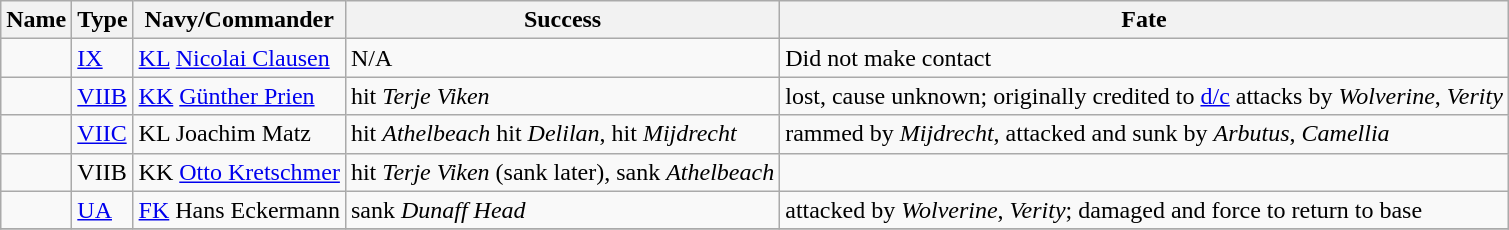<table class="wikitable sortable">
<tr>
<th>Name</th>
<th>Type</th>
<th>Navy/Commander</th>
<th>Success</th>
<th>Fate</th>
</tr>
<tr>
<td></td>
<td><a href='#'>IX</a></td>
<td><a href='#'>KL</a> <a href='#'>Nicolai Clausen</a></td>
<td>N/A</td>
<td>Did not make contact</td>
</tr>
<tr>
<td></td>
<td><a href='#'>VIIB</a></td>
<td><a href='#'>KK</a> <a href='#'>Günther Prien</a></td>
<td>hit <em>Terje Viken</em></td>
<td>lost, cause unknown; originally credited to <a href='#'>d/c</a> attacks by <em>Wolverine</em>, <em>Verity</em></td>
</tr>
<tr>
<td></td>
<td><a href='#'>VIIC</a></td>
<td>KL Joachim Matz</td>
<td>hit <em>Athelbeach</em> hit <em>Delilan</em>, hit <em>Mijdrecht</em></td>
<td>rammed by <em>Mijdrecht</em>, attacked and sunk by <em>Arbutus</em>, <em>Camellia</em></td>
</tr>
<tr>
<td></td>
<td>VIIB</td>
<td>KK <a href='#'>Otto Kretschmer</a></td>
<td>hit <em>Terje Viken</em> (sank later), sank <em>Athelbeach</em></td>
<td> </td>
</tr>
<tr>
<td></td>
<td><a href='#'>UA</a></td>
<td><a href='#'>FK</a> Hans Eckermann</td>
<td>sank <em>Dunaff Head</em></td>
<td>attacked by <em>Wolverine</em>, <em>Verity</em>; damaged and force to return to base</td>
</tr>
<tr>
</tr>
</table>
